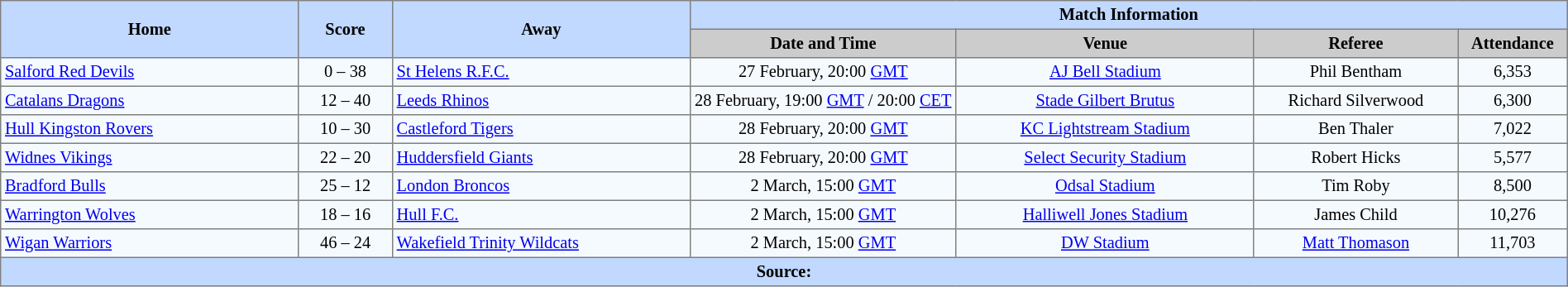<table border="1" cellpadding="3" cellspacing="0" style="border-collapse:collapse; font-size:85%; text-align:center; width:100%">
<tr style="background:#c1d8ff;">
<th rowspan="2" style="width:19%;">Home</th>
<th rowspan="2" style="width:6%;">Score</th>
<th rowspan="2" style="width:19%;">Away</th>
<th colspan=6>Match Information</th>
</tr>
<tr style="background:#ccc;">
<th width=17%>Date and Time</th>
<th width=19%>Venue</th>
<th width=13%>Referee</th>
<th width=7%>Attendance</th>
</tr>
<tr style="background:#f5faff;">
<td align=left> <a href='#'>Salford Red Devils</a></td>
<td>0 – 38 </td>
<td align=left> <a href='#'>St Helens R.F.C.</a></td>
<td>27 February, 20:00 <a href='#'>GMT</a></td>
<td><a href='#'>AJ Bell Stadium</a></td>
<td>Phil Bentham</td>
<td>6,353</td>
</tr>
<tr style="background:#f5faff;">
<td align=left> <a href='#'>Catalans Dragons</a></td>
<td>12 – 40 </td>
<td align=left> <a href='#'>Leeds Rhinos</a></td>
<td>28 February, 19:00 <a href='#'>GMT</a> / 20:00 <a href='#'>CET</a></td>
<td><a href='#'>Stade Gilbert Brutus</a></td>
<td>Richard Silverwood</td>
<td>6,300</td>
</tr>
<tr style="background:#f5faff;">
<td align=left> <a href='#'>Hull Kingston Rovers</a></td>
<td>10 – 30 </td>
<td align=left> <a href='#'>Castleford Tigers</a></td>
<td>28 February, 20:00 <a href='#'>GMT</a></td>
<td><a href='#'>KC Lightstream Stadium</a></td>
<td>Ben Thaler</td>
<td>7,022</td>
</tr>
<tr style="background:#f5faff;">
<td align=left> <a href='#'>Widnes Vikings</a></td>
<td>22 – 20 </td>
<td align=left> <a href='#'>Huddersfield Giants</a></td>
<td>28 February, 20:00 <a href='#'>GMT</a></td>
<td><a href='#'>Select Security Stadium</a></td>
<td>Robert Hicks</td>
<td>5,577</td>
</tr>
<tr style="background:#f5faff;">
<td align=left> <a href='#'>Bradford Bulls</a></td>
<td>25 – 12 </td>
<td align=left> <a href='#'>London Broncos</a></td>
<td>2 March, 15:00 <a href='#'>GMT</a></td>
<td><a href='#'>Odsal Stadium</a></td>
<td>Tim Roby</td>
<td>8,500</td>
</tr>
<tr style="background:#f5faff;">
<td align=left> <a href='#'>Warrington Wolves</a></td>
<td>18 – 16 </td>
<td align=left> <a href='#'>Hull F.C.</a></td>
<td>2 March, 15:00 <a href='#'>GMT</a></td>
<td><a href='#'>Halliwell Jones Stadium</a></td>
<td>James Child</td>
<td>10,276</td>
</tr>
<tr style="background:#f5faff;">
<td align=left> <a href='#'>Wigan Warriors</a></td>
<td>46 – 24 </td>
<td align=left> <a href='#'>Wakefield Trinity Wildcats</a></td>
<td>2 March, 15:00 <a href='#'>GMT</a></td>
<td><a href='#'>DW Stadium</a></td>
<td><a href='#'>Matt Thomason</a></td>
<td>11,703</td>
</tr>
<tr style="background:#c1d8ff;">
<th colspan=12>Source:</th>
</tr>
</table>
